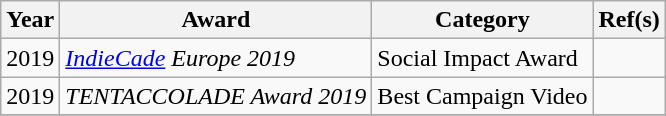<table class="wikitable">
<tr>
<th>Year</th>
<th>Award</th>
<th>Category</th>
<th>Ref(s)</th>
</tr>
<tr>
<td>2019</td>
<td><em><a href='#'>IndieCade</a> Europe 2019</em></td>
<td>Social Impact Award</td>
<td></td>
</tr>
<tr>
<td>2019</td>
<td><em>TENTACCOLADE Award 2019</em></td>
<td>Best Campaign Video</td>
<td></td>
</tr>
<tr>
</tr>
</table>
